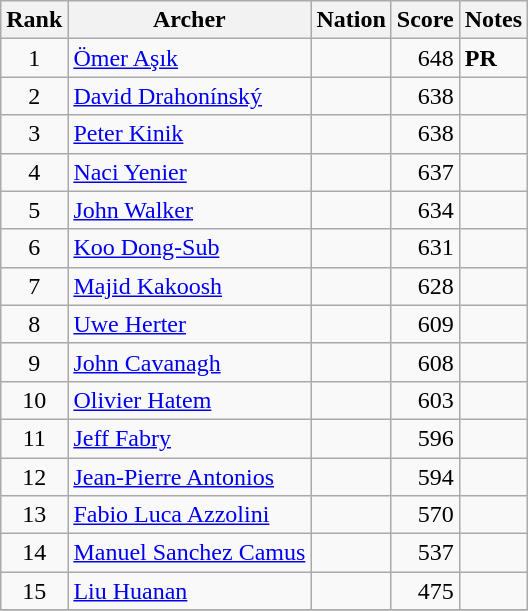<table class="wikitable sortable" style="text-align:left">
<tr>
<th>Rank</th>
<th>Archer</th>
<th>Nation</th>
<th>Score</th>
<th class="unsortable">Notes</th>
</tr>
<tr>
<td align=center>1</td>
<td><a href='#'>Ömer Aşık</a></td>
<td></td>
<td align=right>648</td>
<td><strong>PR</strong></td>
</tr>
<tr>
<td align=center>2</td>
<td><a href='#'>David Drahonínský</a></td>
<td></td>
<td align=right>638</td>
<td></td>
</tr>
<tr>
<td align=center>3</td>
<td><a href='#'>Peter Kinik</a></td>
<td></td>
<td align=right>638</td>
<td></td>
</tr>
<tr>
<td align=center>4</td>
<td><a href='#'>Naci Yenier</a></td>
<td></td>
<td align=right>637</td>
<td></td>
</tr>
<tr>
<td align=center>5</td>
<td><a href='#'>John Walker</a></td>
<td></td>
<td align=right>634</td>
<td></td>
</tr>
<tr>
<td align=center>6</td>
<td><a href='#'>Koo Dong-Sub</a></td>
<td></td>
<td align=right>631</td>
<td></td>
</tr>
<tr>
<td align=center>7</td>
<td><a href='#'>Majid Kakoosh</a></td>
<td></td>
<td align=right>628</td>
<td></td>
</tr>
<tr>
<td align=center>8</td>
<td><a href='#'>Uwe Herter</a></td>
<td></td>
<td align=right>609</td>
<td></td>
</tr>
<tr>
<td align=center>9</td>
<td><a href='#'>John Cavanagh</a></td>
<td></td>
<td align=right>608</td>
<td></td>
</tr>
<tr>
<td align=center>10</td>
<td><a href='#'>Olivier Hatem</a></td>
<td></td>
<td align=right>603</td>
<td></td>
</tr>
<tr>
<td align=center>11</td>
<td><a href='#'>Jeff Fabry</a></td>
<td></td>
<td align=right>596</td>
<td></td>
</tr>
<tr>
<td align=center>12</td>
<td><a href='#'>Jean-Pierre Antonios</a></td>
<td></td>
<td align=right>594</td>
<td></td>
</tr>
<tr>
<td align=center>13</td>
<td><a href='#'>Fabio Luca Azzolini</a></td>
<td></td>
<td align=right>570</td>
<td></td>
</tr>
<tr>
<td align=center>14</td>
<td><a href='#'>Manuel Sanchez Camus</a></td>
<td></td>
<td align=right>537</td>
<td></td>
</tr>
<tr>
<td align=center>15</td>
<td><a href='#'>Liu Huanan</a></td>
<td></td>
<td align=right>475</td>
<td></td>
</tr>
<tr>
</tr>
</table>
